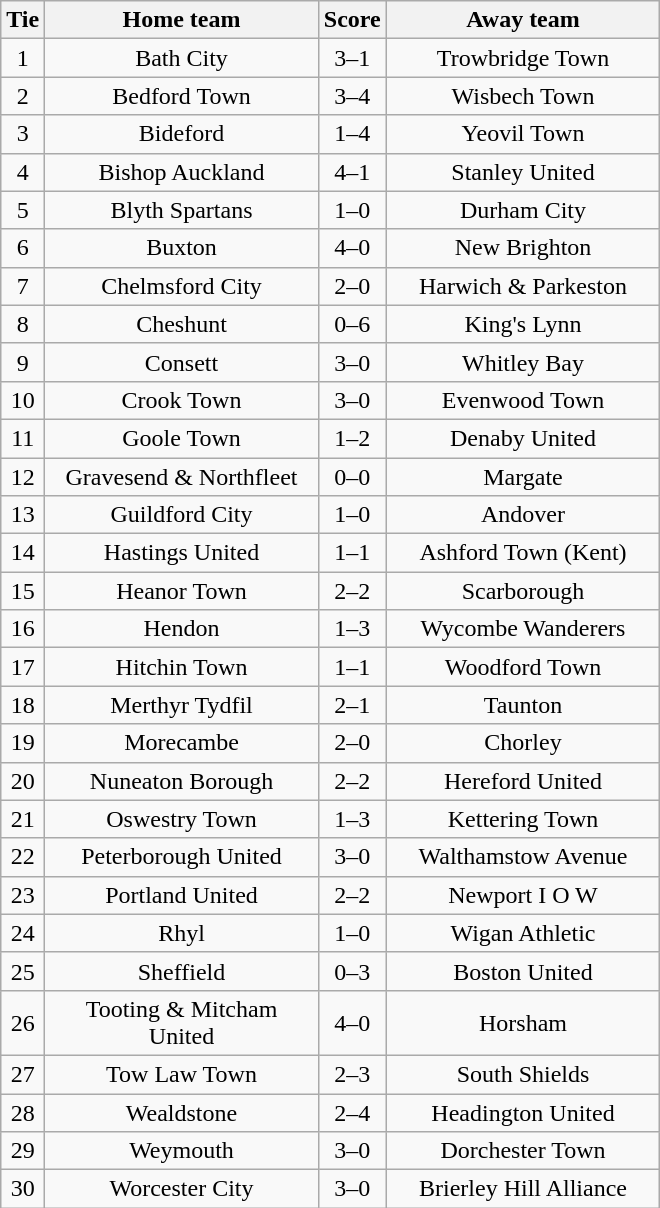<table class="wikitable" style="text-align:center;">
<tr>
<th width=20>Tie</th>
<th width=175>Home team</th>
<th width=20>Score</th>
<th width=175>Away team</th>
</tr>
<tr>
<td>1</td>
<td>Bath City</td>
<td>3–1</td>
<td>Trowbridge Town</td>
</tr>
<tr>
<td>2</td>
<td>Bedford Town</td>
<td>3–4</td>
<td>Wisbech Town</td>
</tr>
<tr>
<td>3</td>
<td>Bideford</td>
<td>1–4</td>
<td>Yeovil Town</td>
</tr>
<tr>
<td>4</td>
<td>Bishop Auckland</td>
<td>4–1</td>
<td>Stanley United</td>
</tr>
<tr>
<td>5</td>
<td>Blyth Spartans</td>
<td>1–0</td>
<td>Durham City</td>
</tr>
<tr>
<td>6</td>
<td>Buxton</td>
<td>4–0</td>
<td>New Brighton</td>
</tr>
<tr>
<td>7</td>
<td>Chelmsford City</td>
<td>2–0</td>
<td>Harwich & Parkeston</td>
</tr>
<tr>
<td>8</td>
<td>Cheshunt</td>
<td>0–6</td>
<td>King's Lynn</td>
</tr>
<tr>
<td>9</td>
<td>Consett</td>
<td>3–0</td>
<td>Whitley Bay</td>
</tr>
<tr>
<td>10</td>
<td>Crook Town</td>
<td>3–0</td>
<td>Evenwood Town</td>
</tr>
<tr>
<td>11</td>
<td>Goole Town</td>
<td>1–2</td>
<td>Denaby United</td>
</tr>
<tr>
<td>12</td>
<td>Gravesend & Northfleet</td>
<td>0–0</td>
<td>Margate</td>
</tr>
<tr>
<td>13</td>
<td>Guildford City</td>
<td>1–0</td>
<td>Andover</td>
</tr>
<tr>
<td>14</td>
<td>Hastings United</td>
<td>1–1</td>
<td>Ashford Town (Kent)</td>
</tr>
<tr>
<td>15</td>
<td>Heanor Town</td>
<td>2–2</td>
<td>Scarborough</td>
</tr>
<tr>
<td>16</td>
<td>Hendon</td>
<td>1–3</td>
<td>Wycombe Wanderers</td>
</tr>
<tr>
<td>17</td>
<td>Hitchin Town</td>
<td>1–1</td>
<td>Woodford Town</td>
</tr>
<tr>
<td>18</td>
<td>Merthyr Tydfil</td>
<td>2–1</td>
<td>Taunton</td>
</tr>
<tr>
<td>19</td>
<td>Morecambe</td>
<td>2–0</td>
<td>Chorley</td>
</tr>
<tr>
<td>20</td>
<td>Nuneaton Borough</td>
<td>2–2</td>
<td>Hereford United</td>
</tr>
<tr>
<td>21</td>
<td>Oswestry Town</td>
<td>1–3</td>
<td>Kettering Town</td>
</tr>
<tr>
<td>22</td>
<td>Peterborough United</td>
<td>3–0</td>
<td>Walthamstow Avenue</td>
</tr>
<tr>
<td>23</td>
<td>Portland United</td>
<td>2–2</td>
<td>Newport I O W</td>
</tr>
<tr>
<td>24</td>
<td>Rhyl</td>
<td>1–0</td>
<td>Wigan Athletic</td>
</tr>
<tr>
<td>25</td>
<td>Sheffield</td>
<td>0–3</td>
<td>Boston United</td>
</tr>
<tr>
<td>26</td>
<td>Tooting & Mitcham United</td>
<td>4–0</td>
<td>Horsham</td>
</tr>
<tr>
<td>27</td>
<td>Tow Law Town</td>
<td>2–3</td>
<td>South Shields</td>
</tr>
<tr>
<td>28</td>
<td>Wealdstone</td>
<td>2–4</td>
<td>Headington United</td>
</tr>
<tr>
<td>29</td>
<td>Weymouth</td>
<td>3–0</td>
<td>Dorchester Town</td>
</tr>
<tr>
<td>30</td>
<td>Worcester City</td>
<td>3–0</td>
<td>Brierley Hill Alliance</td>
</tr>
</table>
